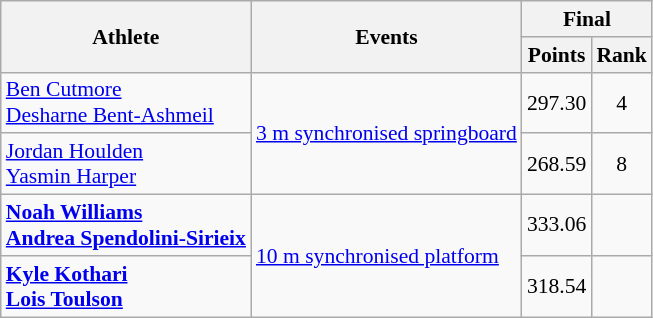<table class=wikitable style="font-size:90%">
<tr>
<th rowspan="2">Athlete</th>
<th rowspan="2">Events</th>
<th colspan="2">Final</th>
</tr>
<tr>
<th>Points</th>
<th>Rank</th>
</tr>
<tr align=center>
<td align=left><a href='#'>Ben Cutmore</a><br><a href='#'>Desharne Bent-Ashmeil</a></td>
<td align=left rowspan=2><a href='#'>3 m synchronised springboard</a></td>
<td>297.30</td>
<td>4</td>
</tr>
<tr align=center>
<td align=left><a href='#'>Jordan Houlden</a><br><a href='#'>Yasmin Harper</a></td>
<td>268.59</td>
<td>8</td>
</tr>
<tr align=center>
<td align=left><strong><a href='#'>Noah Williams</a></strong><br><strong><a href='#'>Andrea Spendolini-Sirieix</a></strong></td>
<td align=left rowspan=2><a href='#'>10 m synchronised platform</a></td>
<td>333.06</td>
<td></td>
</tr>
<tr align=center>
<td align=left><strong><a href='#'>Kyle Kothari</a></strong><br><strong><a href='#'>Lois Toulson</a></strong></td>
<td>318.54</td>
<td></td>
</tr>
</table>
